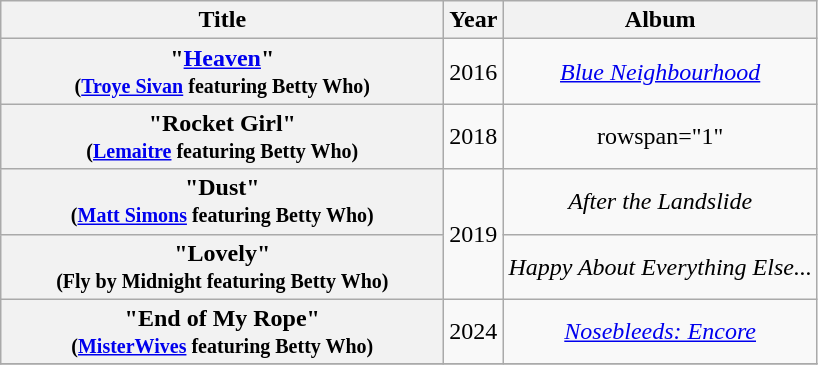<table class="wikitable plainrowheaders" style="text-align:center;" border="1">
<tr>
<th scope="col" style="width:18em;">Title</th>
<th scope="col">Year</th>
<th scope="col">Album</th>
</tr>
<tr>
<th scope="row">"<a href='#'>Heaven</a>" <br> <small>(<a href='#'>Troye Sivan</a> featuring Betty Who)</small></th>
<td>2016</td>
<td><em><a href='#'>Blue Neighbourhood</a></em></td>
</tr>
<tr>
<th scope="row">"Rocket Girl" <br> <small>(<a href='#'>Lemaitre</a> featuring Betty Who)</small></th>
<td>2018</td>
<td>rowspan="1" </td>
</tr>
<tr>
<th scope="row">"Dust" <br> <small>(<a href='#'>Matt Simons</a> featuring Betty Who)</small></th>
<td rowspan="2">2019</td>
<td><em>After the Landslide</em></td>
</tr>
<tr>
<th scope="row">"Lovely"<br> <small>(Fly by Midnight featuring Betty Who)</small></th>
<td><em>Happy About Everything Else...</em></td>
</tr>
<tr>
<th scope="row">"End of My Rope"<br> <small>(<a href='#'>MisterWives</a> featuring Betty Who)</small></th>
<td>2024</td>
<td><em><a href='#'>Nosebleeds: Encore</a></em></td>
</tr>
<tr>
</tr>
</table>
